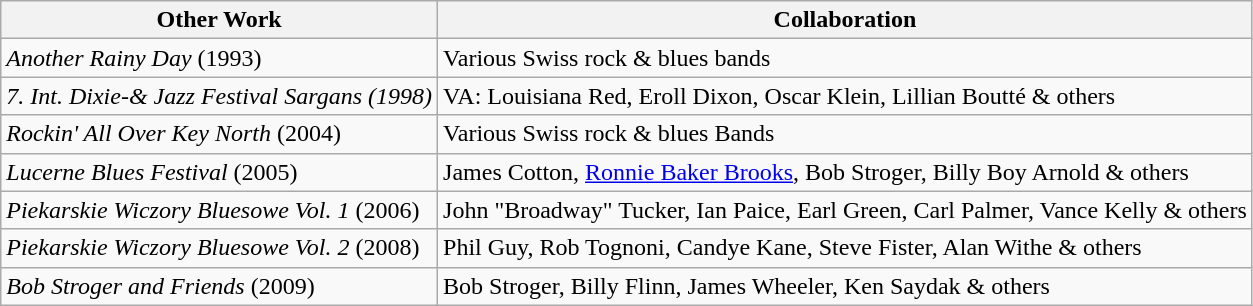<table class="wikitable">
<tr>
<th>Other Work</th>
<th>Collaboration</th>
</tr>
<tr>
<td><em>Another Rainy Day</em> (1993)</td>
<td>Various Swiss rock & blues bands</td>
</tr>
<tr>
<td><em>7. Int. Dixie-& Jazz Festival Sargans (1998)</em></td>
<td>VA: Louisiana Red, Eroll Dixon, Oscar Klein, Lillian Boutté & others</td>
</tr>
<tr>
<td><em>Rockin' All Over Key North</em> (2004)</td>
<td>Various Swiss rock & blues Bands</td>
</tr>
<tr>
<td><em>Lucerne Blues Festival</em> (2005)</td>
<td>James Cotton, <a href='#'>Ronnie Baker Brooks</a>, Bob Stroger, Billy Boy Arnold & others</td>
</tr>
<tr>
<td><em>Piekarskie Wiczory Bluesowe Vol. 1</em> (2006)</td>
<td>John "Broadway" Tucker, Ian Paice, Earl Green, Carl Palmer, Vance Kelly & others</td>
</tr>
<tr>
<td><em>Piekarskie Wiczory Bluesowe Vol. 2</em> (2008)</td>
<td>Phil Guy, Rob Tognoni, Candye Kane, Steve Fister, Alan Withe & others</td>
</tr>
<tr>
<td><em>Bob Stroger and Friends</em> (2009)</td>
<td>Bob Stroger, Billy Flinn, James Wheeler, Ken Saydak & others</td>
</tr>
</table>
